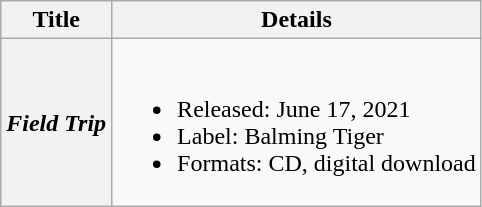<table class="wikitable plainrowheaders">
<tr>
<th>Title</th>
<th>Details</th>
</tr>
<tr>
<th scope="row"><em>Field Trip</em></th>
<td><br><ul><li>Released: June 17, 2021</li><li>Label: Balming Tiger</li><li>Formats: CD, digital download</li></ul></td>
</tr>
</table>
